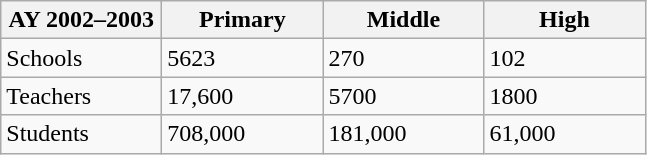<table class="wikitable" border="1">
<tr>
<th width="100">AY 2002–2003</th>
<th width="100">Primary</th>
<th width="100">Middle</th>
<th width="100">High</th>
</tr>
<tr>
<td>Schools</td>
<td>5623</td>
<td>270</td>
<td>102</td>
</tr>
<tr>
<td>Teachers</td>
<td>17,600</td>
<td>5700</td>
<td>1800</td>
</tr>
<tr>
<td>Students</td>
<td>708,000</td>
<td>181,000</td>
<td>61,000</td>
</tr>
</table>
